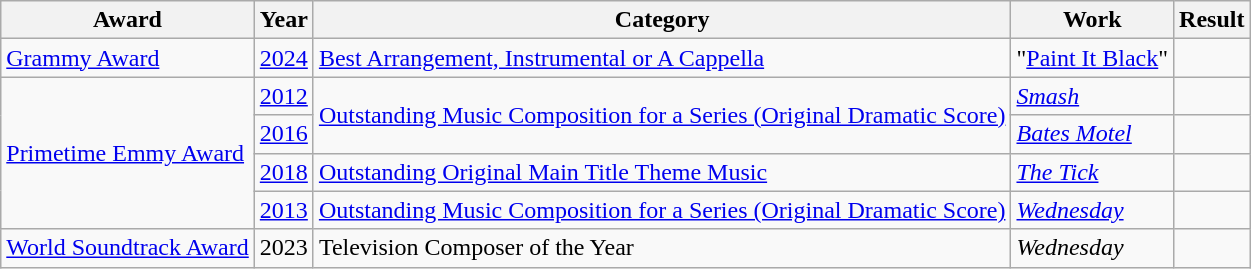<table class="wikitable">
<tr>
<th>Award</th>
<th>Year</th>
<th>Category</th>
<th>Work</th>
<th>Result</th>
</tr>
<tr>
<td><a href='#'>Grammy Award</a></td>
<td><a href='#'>2024</a></td>
<td><a href='#'>Best Arrangement, Instrumental or A Cappella</a></td>
<td>"<a href='#'>Paint It Black</a>" </td>
<td></td>
</tr>
<tr>
<td rowspan="4"><a href='#'>Primetime Emmy Award</a></td>
<td><a href='#'>2012</a></td>
<td rowspan="2"><a href='#'>Outstanding Music Composition for a Series (Original Dramatic Score)</a></td>
<td><a href='#'><em>Smash</em></a> </td>
<td></td>
</tr>
<tr>
<td><a href='#'>2016</a></td>
<td><a href='#'><em>Bates Motel</em></a> </td>
<td></td>
</tr>
<tr>
<td><a href='#'>2018</a></td>
<td><a href='#'>Outstanding Original Main Title Theme Music</a></td>
<td><a href='#'><em>The Tick</em></a></td>
<td></td>
</tr>
<tr>
<td><a href='#'>2013</a></td>
<td><a href='#'>Outstanding Music Composition for a Series (Original Dramatic Score)</a></td>
<td><em><a href='#'>Wednesday</a></em> </td>
<td></td>
</tr>
<tr>
<td><a href='#'>World Soundtrack Award</a></td>
<td>2023</td>
<td>Television Composer of the Year</td>
<td><em>Wednesday</em></td>
<td></td>
</tr>
</table>
